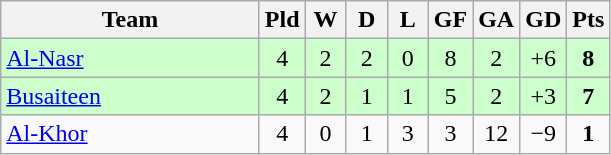<table class="wikitable" style="text-align:center;">
<tr>
<th width=165>Team</th>
<th width=20>Pld</th>
<th width=20>W</th>
<th width=20>D</th>
<th width=20>L</th>
<th width=20>GF</th>
<th width=20>GA</th>
<th width=20>GD</th>
<th width=20>Pts</th>
</tr>
<tr bgcolor=ccffcc>
<td style="text-align:left;"> <a href='#'>Al-Nasr</a></td>
<td>4</td>
<td>2</td>
<td>2</td>
<td>0</td>
<td>8</td>
<td>2</td>
<td>+6</td>
<td><strong>8</strong></td>
</tr>
<tr bgcolor=ccffcc>
<td style="text-align:left;"> <a href='#'>Busaiteen</a></td>
<td>4</td>
<td>2</td>
<td>1</td>
<td>1</td>
<td>5</td>
<td>2</td>
<td>+3</td>
<td><strong>7</strong></td>
</tr>
<tr>
<td style="text-align:left;"> <a href='#'>Al-Khor</a></td>
<td>4</td>
<td>0</td>
<td>1</td>
<td>3</td>
<td>3</td>
<td>12</td>
<td>−9</td>
<td><strong>1</strong></td>
</tr>
</table>
